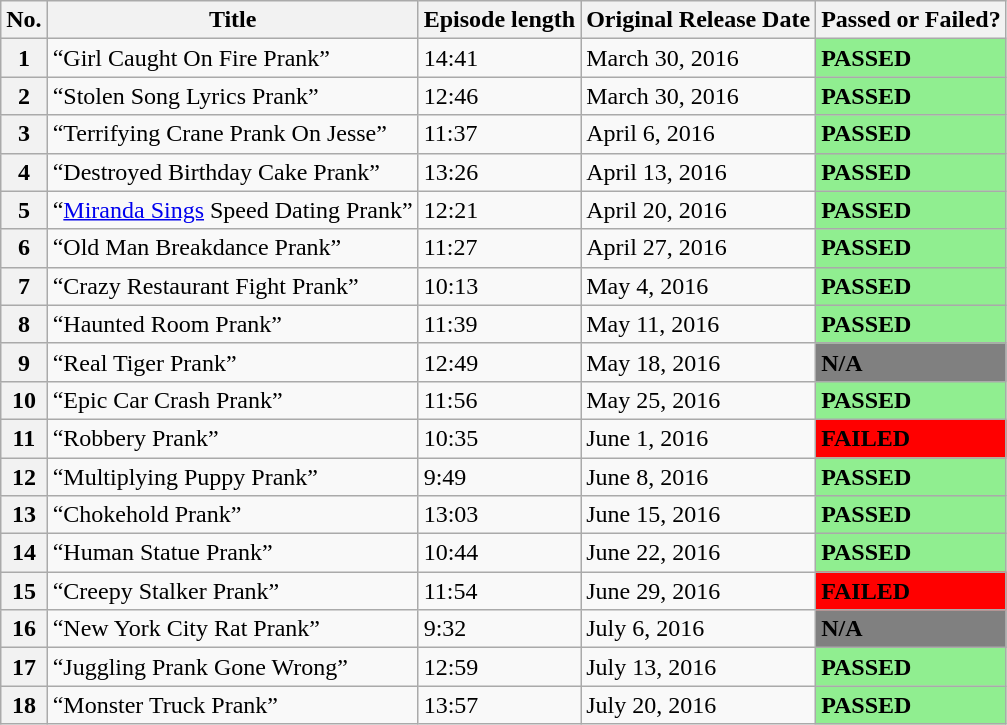<table class="wikitable">
<tr>
<th>No.</th>
<th>Title</th>
<th>Episode length</th>
<th>Original Release Date</th>
<th>Passed or Failed?</th>
</tr>
<tr>
<th>1</th>
<td>“Girl Caught On Fire Prank”</td>
<td>14:41</td>
<td>March 30, 2016</td>
<td style="background: lightgreen;"><strong>PASSED</strong></td>
</tr>
<tr>
<th>2</th>
<td>“Stolen Song Lyrics Prank”</td>
<td>12:46</td>
<td>March 30, 2016</td>
<td style="background: lightgreen;"><strong>PASSED</strong></td>
</tr>
<tr>
<th>3</th>
<td>“Terrifying Crane Prank On Jesse”</td>
<td>11:37</td>
<td>April 6, 2016</td>
<td style="background: lightgreen;"><strong>PASSED</strong></td>
</tr>
<tr>
<th>4</th>
<td>“Destroyed Birthday Cake Prank”</td>
<td>13:26</td>
<td>April 13, 2016</td>
<td style="background: lightgreen;"><strong>PASSED</strong></td>
</tr>
<tr>
<th>5</th>
<td>“<a href='#'>Miranda Sings</a> Speed Dating Prank”</td>
<td>12:21</td>
<td>April 20, 2016</td>
<td style="background: lightgreen;"><strong>PASSED</strong></td>
</tr>
<tr>
<th>6</th>
<td>“Old Man Breakdance Prank”</td>
<td>11:27</td>
<td>April 27, 2016</td>
<td style="background: lightgreen;"><strong>PASSED</strong></td>
</tr>
<tr>
<th>7</th>
<td>“Crazy Restaurant Fight Prank”</td>
<td>10:13</td>
<td>May 4, 2016</td>
<td style="background: lightgreen;"><strong>PASSED</strong></td>
</tr>
<tr>
<th>8</th>
<td>“Haunted Room Prank”</td>
<td>11:39</td>
<td>May 11, 2016</td>
<td style="background: lightgreen;"><strong>PASSED</strong></td>
</tr>
<tr>
<th>9</th>
<td>“Real Tiger Prank”</td>
<td>12:49</td>
<td>May 18, 2016</td>
<td style="background: gray;"><strong>N/A</strong></td>
</tr>
<tr>
<th>10</th>
<td>“Epic Car Crash Prank”</td>
<td>11:56</td>
<td>May 25, 2016</td>
<td style="background: lightgreen;"><strong>PASSED</strong></td>
</tr>
<tr>
<th>11</th>
<td>“Robbery Prank”</td>
<td>10:35</td>
<td>June 1, 2016</td>
<td style="background: red;"><strong>FAILED</strong></td>
</tr>
<tr>
<th>12</th>
<td>“Multiplying Puppy Prank”</td>
<td>9:49</td>
<td>June 8, 2016</td>
<td style="background: lightgreen;"><strong>PASSED</strong></td>
</tr>
<tr>
<th>13</th>
<td>“Chokehold Prank”</td>
<td>13:03</td>
<td>June 15, 2016</td>
<td style="background: lightgreen;"><strong>PASSED</strong></td>
</tr>
<tr>
<th>14</th>
<td>“Human Statue Prank”</td>
<td>10:44</td>
<td>June 22, 2016</td>
<td style="background: lightgreen;"><strong>PASSED</strong></td>
</tr>
<tr>
<th>15</th>
<td>“Creepy Stalker Prank”</td>
<td>11:54</td>
<td>June 29, 2016</td>
<td style="background: red;"><strong>FAILED</strong></td>
</tr>
<tr>
<th>16</th>
<td>“New York City Rat Prank”</td>
<td>9:32</td>
<td>July 6, 2016</td>
<td style="background: gray;"><strong>N/A</strong></td>
</tr>
<tr>
<th>17</th>
<td>“Juggling Prank Gone Wrong”</td>
<td>12:59</td>
<td>July 13, 2016</td>
<td style="background: lightgreen;"><strong>PASSED</strong></td>
</tr>
<tr>
<th>18</th>
<td>“Monster Truck Prank”</td>
<td>13:57</td>
<td>July 20, 2016</td>
<td style="background: lightgreen;"><strong>PASSED</strong></td>
</tr>
</table>
